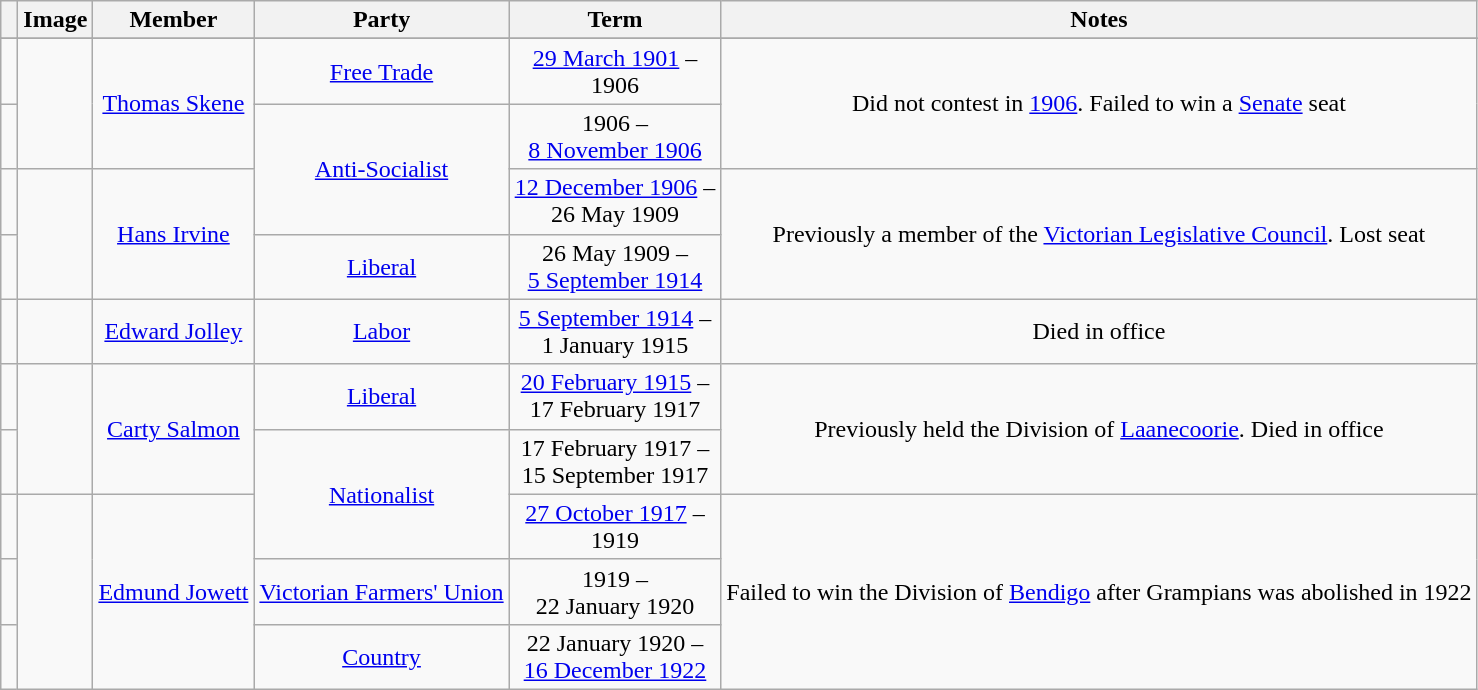<table class=wikitable style="text-align:center">
<tr>
<th></th>
<th>Image</th>
<th>Member</th>
<th>Party</th>
<th>Term</th>
<th>Notes</th>
</tr>
<tr>
</tr>
<tr>
<td> </td>
<td rowspan=2></td>
<td rowspan=2><a href='#'>Thomas Skene</a><br></td>
<td><a href='#'>Free Trade</a></td>
<td nowrap><a href='#'>29 March 1901</a> –<br>1906</td>
<td rowspan=2>Did not contest in <a href='#'>1906</a>. Failed to win a <a href='#'>Senate</a> seat</td>
</tr>
<tr>
<td> </td>
<td rowspan="2"><a href='#'>Anti-Socialist</a></td>
<td nowrap>1906 –<br><a href='#'>8 November 1906</a></td>
</tr>
<tr>
<td> </td>
<td rowspan=2></td>
<td rowspan=2><a href='#'>Hans Irvine</a><br></td>
<td nowrap><a href='#'>12 December 1906</a> –<br>26 May 1909</td>
<td rowspan=2>Previously a member of the <a href='#'>Victorian Legislative Council</a>. Lost seat</td>
</tr>
<tr>
<td> </td>
<td nowrap><a href='#'>Liberal</a></td>
<td nowrap>26 May 1909 –<br><a href='#'>5 September 1914</a></td>
</tr>
<tr>
<td> </td>
<td></td>
<td><a href='#'>Edward Jolley</a><br></td>
<td><a href='#'>Labor</a></td>
<td nowrap><a href='#'>5 September 1914</a> –<br>1 January 1915</td>
<td>Died in office</td>
</tr>
<tr>
<td> </td>
<td rowspan=2></td>
<td rowspan=2><a href='#'>Carty Salmon</a><br></td>
<td><a href='#'>Liberal</a></td>
<td nowrap><a href='#'>20 February 1915</a> –<br>17 February 1917</td>
<td rowspan=2>Previously held the Division of <a href='#'>Laanecoorie</a>. Died in office</td>
</tr>
<tr>
<td> </td>
<td rowspan="2"><a href='#'>Nationalist</a></td>
<td nowrap>17 February 1917 –<br>15 September 1917</td>
</tr>
<tr>
<td> </td>
<td rowspan=3></td>
<td rowspan=3><a href='#'>Edmund Jowett</a><br></td>
<td nowrap><a href='#'>27 October 1917</a> –<br>1919</td>
<td rowspan=3>Failed to win the Division of <a href='#'>Bendigo</a> after Grampians was abolished in 1922</td>
</tr>
<tr>
<td> </td>
<td nowrap><a href='#'>Victorian Farmers' Union</a></td>
<td nowrap>1919 –<br>22 January 1920</td>
</tr>
<tr>
<td> </td>
<td nowrap><a href='#'>Country</a></td>
<td nowrap>22 January 1920 –<br><a href='#'>16 December 1922</a></td>
</tr>
</table>
